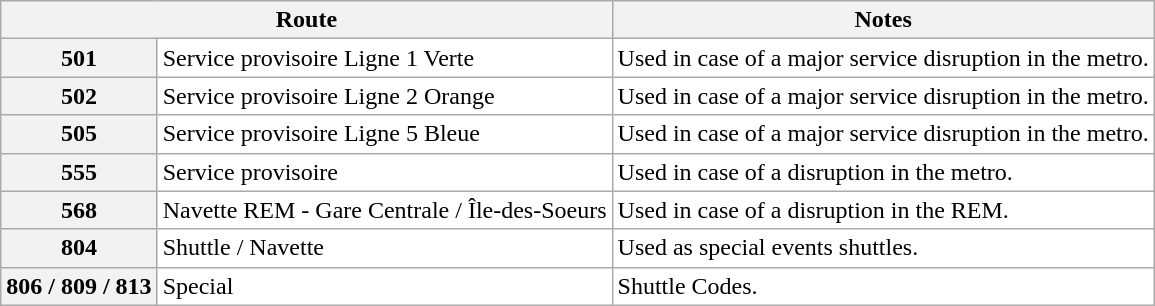<table class="wikitable" style="background:white;">
<tr>
<th colspan=2>Route</th>
<th>Notes</th>
</tr>
<tr>
<th>501</th>
<td>Service provisoire Ligne 1 Verte</td>
<td>Used in case of a major service disruption in the metro.</td>
</tr>
<tr>
<th>502</th>
<td>Service provisoire Ligne 2 Orange</td>
<td>Used in case of a major service disruption in the metro.</td>
</tr>
<tr>
<th>505</th>
<td>Service provisoire Ligne 5 Bleue</td>
<td>Used in case of a major service disruption in the metro.</td>
</tr>
<tr>
<th>555</th>
<td>Service provisoire</td>
<td>Used in case of a disruption in the metro.</td>
</tr>
<tr>
<th>568</th>
<td>Navette REM - Gare Centrale / Île-des-Soeurs</td>
<td>Used in case of a disruption in the REM.</td>
</tr>
<tr>
<th>804</th>
<td>Shuttle / Navette</td>
<td>Used as special events shuttles.</td>
</tr>
<tr>
<th>806 / 809 / 813</th>
<td>Special</td>
<td>Shuttle Codes.</td>
</tr>
</table>
